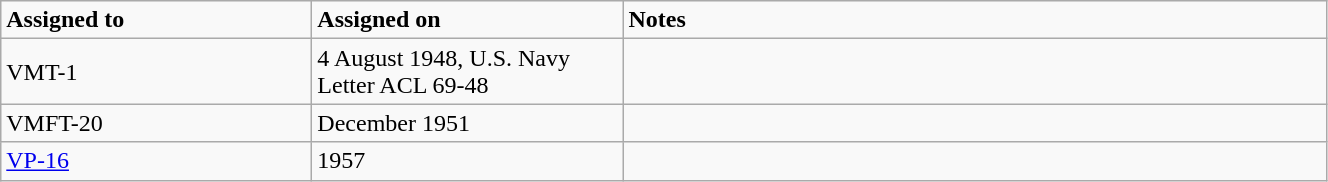<table class="wikitable" style="width: 70%;">
<tr>
<td style="width: 200px;"><strong>Assigned to</strong></td>
<td style="width: 200px;"><strong>Assigned on</strong></td>
<td><strong>Notes</strong></td>
</tr>
<tr>
<td>VMT-1</td>
<td>4 August 1948, U.S. Navy Letter ACL 69-48</td>
<td></td>
</tr>
<tr>
<td>VMFT-20</td>
<td>December 1951</td>
<td></td>
</tr>
<tr>
<td><a href='#'>VP-16</a></td>
<td>1957</td>
<td></td>
</tr>
</table>
